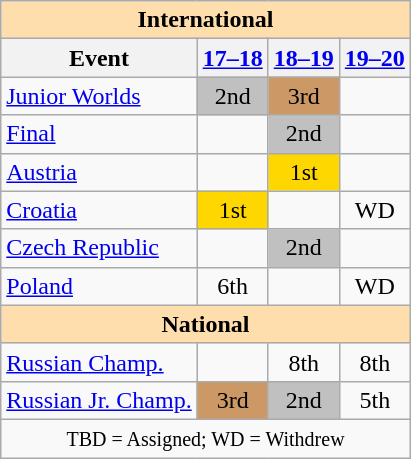<table class="wikitable" style="text-align:center">
<tr>
<th style="background-color: #ffdead; " colspan=4 align=center>International</th>
</tr>
<tr>
<th>Event</th>
<th><a href='#'>17–18</a></th>
<th><a href='#'>18–19</a></th>
<th><a href='#'>19–20</a></th>
</tr>
<tr>
<td align=left><a href='#'>Junior Worlds</a></td>
<td bgcolor=silver>2nd</td>
<td bgcolor="#cc9966">3rd</td>
<td></td>
</tr>
<tr>
<td align=left> <a href='#'>Final</a></td>
<td></td>
<td bgcolor=silver>2nd</td>
<td></td>
</tr>
<tr>
<td align=left> <a href='#'>Austria</a></td>
<td></td>
<td bgcolor=gold>1st</td>
<td></td>
</tr>
<tr>
<td align=left> <a href='#'>Croatia</a></td>
<td bgcolor=gold>1st</td>
<td></td>
<td>WD</td>
</tr>
<tr>
<td align=left> <a href='#'>Czech Republic</a></td>
<td></td>
<td bgcolor=silver>2nd</td>
<td></td>
</tr>
<tr>
<td align=left> <a href='#'>Poland</a></td>
<td>6th</td>
<td></td>
<td>WD</td>
</tr>
<tr>
<th style="background-color: #ffdead; " colspan=4 align=center>National</th>
</tr>
<tr>
<td align=left><a href='#'>Russian Champ.</a></td>
<td></td>
<td>8th</td>
<td>8th</td>
</tr>
<tr>
<td align=left><a href='#'>Russian Jr. Champ.</a></td>
<td bgcolor="#cc9966">3rd</td>
<td bgcolor=silver>2nd</td>
<td>5th</td>
</tr>
<tr>
<td colspan=4 align=center><small> TBD = Assigned; WD = Withdrew </small></td>
</tr>
</table>
